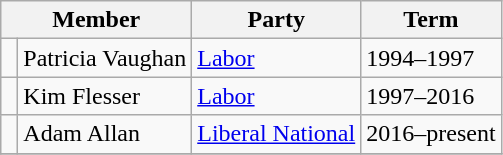<table class="wikitable">
<tr>
<th colspan="2">Member</th>
<th>Party</th>
<th>Term</th>
</tr>
<tr>
<td> </td>
<td>Patricia Vaughan</td>
<td><a href='#'>Labor</a></td>
<td>1994–1997</td>
</tr>
<tr>
<td> </td>
<td>Kim Flesser</td>
<td><a href='#'>Labor</a></td>
<td>1997–2016</td>
</tr>
<tr>
<td> </td>
<td>Adam Allan</td>
<td><a href='#'>Liberal National</a></td>
<td>2016–present</td>
</tr>
<tr>
</tr>
</table>
